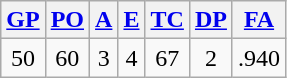<table class="wikitable">
<tr>
<th><a href='#'>GP</a></th>
<th><a href='#'>PO</a></th>
<th><a href='#'>A</a></th>
<th><a href='#'>E</a></th>
<th><a href='#'>TC</a></th>
<th><a href='#'>DP</a></th>
<th><a href='#'>FA</a></th>
</tr>
<tr align=center>
<td>50</td>
<td>60</td>
<td>3</td>
<td>4</td>
<td>67</td>
<td>2</td>
<td>.940</td>
</tr>
</table>
